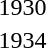<table>
<tr>
<td>1930</td>
<td></td>
<td></td>
<td></td>
</tr>
<tr>
<td>1934</td>
<td></td>
<td></td>
<td></td>
</tr>
</table>
